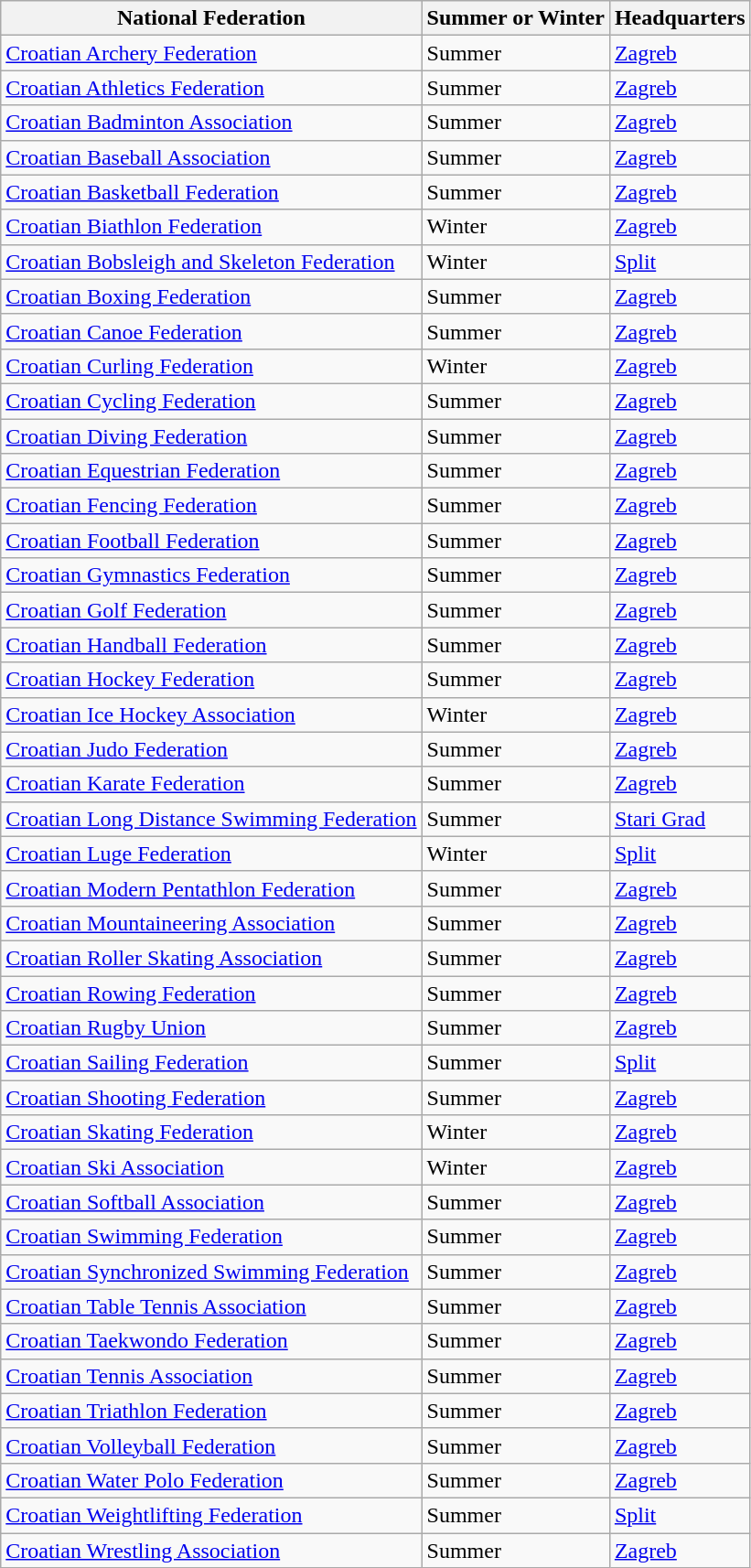<table class="wikitable sortable">
<tr>
<th>National Federation</th>
<th>Summer or Winter</th>
<th>Headquarters</th>
</tr>
<tr>
<td><a href='#'>Croatian Archery Federation</a></td>
<td>Summer</td>
<td><a href='#'>Zagreb</a></td>
</tr>
<tr>
<td><a href='#'>Croatian Athletics Federation</a></td>
<td>Summer</td>
<td><a href='#'>Zagreb</a></td>
</tr>
<tr>
<td><a href='#'>Croatian Badminton Association</a></td>
<td>Summer</td>
<td><a href='#'>Zagreb</a></td>
</tr>
<tr>
<td><a href='#'>Croatian Baseball Association</a></td>
<td>Summer</td>
<td><a href='#'>Zagreb</a></td>
</tr>
<tr>
<td><a href='#'>Croatian Basketball Federation</a></td>
<td>Summer</td>
<td><a href='#'>Zagreb</a></td>
</tr>
<tr>
<td><a href='#'>Croatian Biathlon Federation</a></td>
<td>Winter</td>
<td><a href='#'>Zagreb</a></td>
</tr>
<tr>
<td><a href='#'>Croatian Bobsleigh and Skeleton Federation</a></td>
<td>Winter</td>
<td><a href='#'>Split</a></td>
</tr>
<tr>
<td><a href='#'>Croatian Boxing Federation</a></td>
<td>Summer</td>
<td><a href='#'>Zagreb</a></td>
</tr>
<tr>
<td><a href='#'>Croatian Canoe Federation</a></td>
<td>Summer</td>
<td><a href='#'>Zagreb</a></td>
</tr>
<tr>
<td><a href='#'>Croatian Curling Federation</a></td>
<td>Winter</td>
<td><a href='#'>Zagreb</a></td>
</tr>
<tr>
<td><a href='#'>Croatian Cycling Federation</a></td>
<td>Summer</td>
<td><a href='#'>Zagreb</a></td>
</tr>
<tr>
<td><a href='#'>Croatian Diving Federation</a></td>
<td>Summer</td>
<td><a href='#'>Zagreb</a></td>
</tr>
<tr>
<td><a href='#'>Croatian Equestrian Federation</a></td>
<td>Summer</td>
<td><a href='#'>Zagreb</a></td>
</tr>
<tr>
<td><a href='#'>Croatian Fencing Federation</a></td>
<td>Summer</td>
<td><a href='#'>Zagreb</a></td>
</tr>
<tr>
<td><a href='#'>Croatian Football Federation</a></td>
<td>Summer</td>
<td><a href='#'>Zagreb</a></td>
</tr>
<tr>
<td><a href='#'>Croatian Gymnastics Federation</a></td>
<td>Summer</td>
<td><a href='#'>Zagreb</a></td>
</tr>
<tr>
<td><a href='#'>Croatian Golf Federation</a></td>
<td>Summer</td>
<td><a href='#'>Zagreb</a></td>
</tr>
<tr>
<td><a href='#'>Croatian Handball Federation</a></td>
<td>Summer</td>
<td><a href='#'>Zagreb</a></td>
</tr>
<tr>
<td><a href='#'>Croatian Hockey Federation</a></td>
<td>Summer</td>
<td><a href='#'>Zagreb</a></td>
</tr>
<tr>
<td><a href='#'>Croatian Ice Hockey Association</a></td>
<td>Winter</td>
<td><a href='#'>Zagreb</a></td>
</tr>
<tr>
<td><a href='#'>Croatian Judo Federation</a></td>
<td>Summer</td>
<td><a href='#'>Zagreb</a></td>
</tr>
<tr>
<td><a href='#'>Croatian Karate Federation</a></td>
<td>Summer</td>
<td><a href='#'>Zagreb</a></td>
</tr>
<tr>
<td><a href='#'>Croatian Long Distance Swimming Federation</a></td>
<td>Summer</td>
<td><a href='#'>Stari Grad</a></td>
</tr>
<tr>
<td><a href='#'>Croatian Luge Federation</a></td>
<td>Winter</td>
<td><a href='#'>Split</a></td>
</tr>
<tr>
<td><a href='#'>Croatian Modern Pentathlon Federation</a></td>
<td>Summer</td>
<td><a href='#'>Zagreb</a></td>
</tr>
<tr>
<td><a href='#'>Croatian Mountaineering Association</a></td>
<td>Summer</td>
<td><a href='#'>Zagreb</a></td>
</tr>
<tr>
<td><a href='#'>Croatian Roller Skating Association</a></td>
<td>Summer</td>
<td><a href='#'>Zagreb</a></td>
</tr>
<tr>
<td><a href='#'>Croatian Rowing Federation</a></td>
<td>Summer</td>
<td><a href='#'>Zagreb</a></td>
</tr>
<tr>
<td><a href='#'>Croatian Rugby Union</a></td>
<td>Summer</td>
<td><a href='#'>Zagreb</a></td>
</tr>
<tr>
<td><a href='#'>Croatian Sailing Federation</a></td>
<td>Summer</td>
<td><a href='#'>Split</a></td>
</tr>
<tr>
<td><a href='#'>Croatian Shooting Federation</a></td>
<td>Summer</td>
<td><a href='#'>Zagreb</a></td>
</tr>
<tr>
<td><a href='#'>Croatian Skating Federation</a></td>
<td>Winter</td>
<td><a href='#'>Zagreb</a></td>
</tr>
<tr>
<td><a href='#'>Croatian Ski Association</a></td>
<td>Winter</td>
<td><a href='#'>Zagreb</a></td>
</tr>
<tr>
<td><a href='#'>Croatian Softball Association</a></td>
<td>Summer</td>
<td><a href='#'>Zagreb</a></td>
</tr>
<tr>
<td><a href='#'>Croatian Swimming Federation</a></td>
<td>Summer</td>
<td><a href='#'>Zagreb</a></td>
</tr>
<tr>
<td><a href='#'>Croatian Synchronized Swimming Federation</a></td>
<td>Summer</td>
<td><a href='#'>Zagreb</a></td>
</tr>
<tr>
<td><a href='#'>Croatian Table Tennis Association</a></td>
<td>Summer</td>
<td><a href='#'>Zagreb</a></td>
</tr>
<tr>
<td><a href='#'>Croatian Taekwondo Federation</a></td>
<td>Summer</td>
<td><a href='#'>Zagreb</a></td>
</tr>
<tr>
<td><a href='#'>Croatian Tennis Association</a></td>
<td>Summer</td>
<td><a href='#'>Zagreb</a></td>
</tr>
<tr>
<td><a href='#'>Croatian Triathlon Federation</a></td>
<td>Summer</td>
<td><a href='#'>Zagreb</a></td>
</tr>
<tr>
<td><a href='#'>Croatian Volleyball Federation</a></td>
<td>Summer</td>
<td><a href='#'>Zagreb</a></td>
</tr>
<tr>
<td><a href='#'>Croatian Water Polo Federation</a></td>
<td>Summer</td>
<td><a href='#'>Zagreb</a></td>
</tr>
<tr>
<td><a href='#'>Croatian Weightlifting Federation</a></td>
<td>Summer</td>
<td><a href='#'>Split</a></td>
</tr>
<tr>
<td><a href='#'>Croatian Wrestling Association</a></td>
<td>Summer</td>
<td><a href='#'>Zagreb</a></td>
</tr>
</table>
